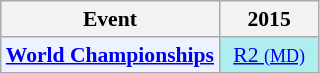<table class="wikitable" style="font-size: 90%; text-align:center">
<tr>
<th>Event</th>
<th>2015</th>
</tr>
<tr>
<td bgcolor="#ECF2FF"; align="left"><strong><a href='#'>World Championships</a></strong></td>
<td style="width: 60px" bgcolor=AFEEEE><a href='#'>R2 <small>(MD)</small></a></td>
</tr>
</table>
